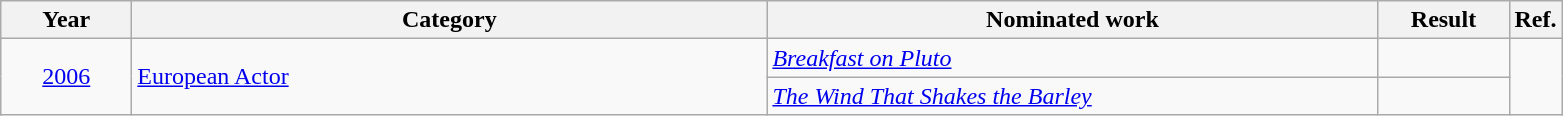<table class="wikitable">
<tr>
<th scope="col" style="width:5em;">Year</th>
<th scope="col" style="width:26em;">Category</th>
<th scope="col" style="width:25em;">Nominated work</th>
<th scope="col" style="width:5em;">Result</th>
<th>Ref.</th>
</tr>
<tr>
<td rowspan="2" style="text-align:center;"><a href='#'>2006</a></td>
<td rowspan="2"><a href='#'>European Actor</a></td>
<td><em><a href='#'>Breakfast on Pluto</a></em></td>
<td></td>
<td rowspan="2" style="text-align:center;"></td>
</tr>
<tr>
<td><em><a href='#'>The Wind That Shakes the Barley</a></em></td>
<td></td>
</tr>
</table>
